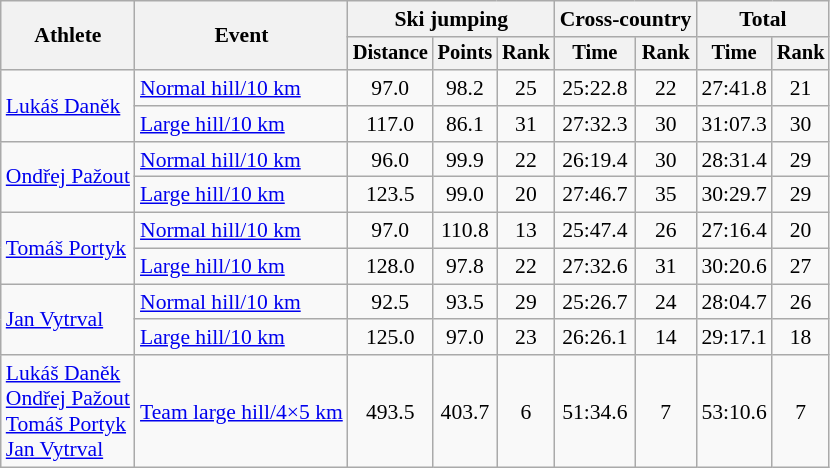<table class=wikitable style=font-size:90%;text-align:center>
<tr>
<th rowspan="2">Athlete</th>
<th rowspan="2">Event</th>
<th colspan="3">Ski jumping</th>
<th colspan="2">Cross-country</th>
<th colspan="2">Total</th>
</tr>
<tr style="font-size:95%">
<th>Distance</th>
<th>Points</th>
<th>Rank</th>
<th>Time</th>
<th>Rank</th>
<th>Time</th>
<th>Rank</th>
</tr>
<tr>
<td align=left rowspan=2><a href='#'>Lukáš Daněk</a></td>
<td align=left><a href='#'>Normal hill/10 km</a></td>
<td>97.0</td>
<td>98.2</td>
<td>25</td>
<td>25:22.8</td>
<td>22</td>
<td>27:41.8</td>
<td>21</td>
</tr>
<tr>
<td align=left><a href='#'>Large hill/10 km</a></td>
<td>117.0</td>
<td>86.1</td>
<td>31</td>
<td>27:32.3</td>
<td>30</td>
<td>31:07.3</td>
<td>30</td>
</tr>
<tr>
<td align=left rowspan=2><a href='#'>Ondřej Pažout</a></td>
<td align=left><a href='#'>Normal hill/10 km</a></td>
<td>96.0</td>
<td>99.9</td>
<td>22</td>
<td>26:19.4</td>
<td>30</td>
<td>28:31.4</td>
<td>29</td>
</tr>
<tr>
<td align=left><a href='#'>Large hill/10 km</a></td>
<td>123.5</td>
<td>99.0</td>
<td>20</td>
<td>27:46.7</td>
<td>35</td>
<td>30:29.7</td>
<td>29</td>
</tr>
<tr>
<td align=left rowspan=2><a href='#'>Tomáš Portyk</a></td>
<td align=left><a href='#'>Normal hill/10 km</a></td>
<td>97.0</td>
<td>110.8</td>
<td>13</td>
<td>25:47.4</td>
<td>26</td>
<td>27:16.4</td>
<td>20</td>
</tr>
<tr>
<td align=left><a href='#'>Large hill/10 km</a></td>
<td>128.0</td>
<td>97.8</td>
<td>22</td>
<td>27:32.6</td>
<td>31</td>
<td>30:20.6</td>
<td>27</td>
</tr>
<tr>
<td align=left rowspan=2><a href='#'>Jan Vytrval</a></td>
<td align=left><a href='#'>Normal hill/10 km</a></td>
<td>92.5</td>
<td>93.5</td>
<td>29</td>
<td>25:26.7</td>
<td>24</td>
<td>28:04.7</td>
<td>26</td>
</tr>
<tr>
<td align=left><a href='#'>Large hill/10 km</a></td>
<td>125.0</td>
<td>97.0</td>
<td>23</td>
<td>26:26.1</td>
<td>14</td>
<td>29:17.1</td>
<td>18</td>
</tr>
<tr>
<td align=left><a href='#'>Lukáš Daněk</a><br><a href='#'>Ondřej Pažout</a><br><a href='#'>Tomáš Portyk</a><br><a href='#'>Jan Vytrval</a></td>
<td align=left><a href='#'>Team large hill/4×5 km</a></td>
<td>493.5</td>
<td>403.7</td>
<td>6</td>
<td>51:34.6</td>
<td>7</td>
<td>53:10.6</td>
<td>7</td>
</tr>
</table>
